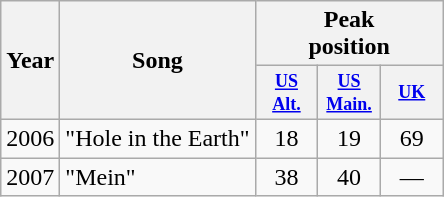<table class="wikitable">
<tr>
<th rowspan="2">Year</th>
<th rowspan="2">Song</th>
<th colspan="3">Peak<br>position</th>
</tr>
<tr>
<th style="width:3em;font-size:75%"><a href='#'>US Alt.</a><br></th>
<th style="width:3em;font-size:75%"><a href='#'>US Main.</a></th>
<th style="width:3em;font-size:75%"><a href='#'>UK</a><br></th>
</tr>
<tr>
<td>2006</td>
<td>"Hole in the Earth"</td>
<td style="text-align:center;">18</td>
<td style="text-align:center;">19</td>
<td style="text-align:center;">69</td>
</tr>
<tr>
<td>2007</td>
<td>"Mein"</td>
<td style="text-align:center;">38</td>
<td style="text-align:center;">40</td>
<td style="text-align:center;">—</td>
</tr>
</table>
